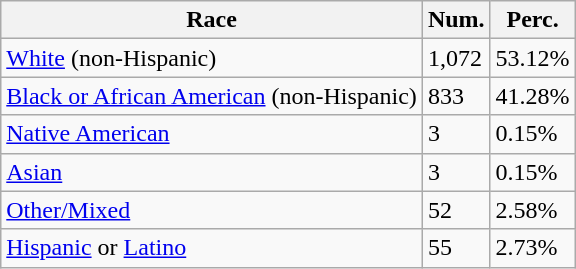<table class="wikitable">
<tr>
<th>Race</th>
<th>Num.</th>
<th>Perc.</th>
</tr>
<tr>
<td><a href='#'>White</a> (non-Hispanic)</td>
<td>1,072</td>
<td>53.12%</td>
</tr>
<tr>
<td><a href='#'>Black or African American</a> (non-Hispanic)</td>
<td>833</td>
<td>41.28%</td>
</tr>
<tr>
<td><a href='#'>Native American</a></td>
<td>3</td>
<td>0.15%</td>
</tr>
<tr>
<td><a href='#'>Asian</a></td>
<td>3</td>
<td>0.15%</td>
</tr>
<tr>
<td><a href='#'>Other/Mixed</a></td>
<td>52</td>
<td>2.58%</td>
</tr>
<tr>
<td><a href='#'>Hispanic</a> or <a href='#'>Latino</a></td>
<td>55</td>
<td>2.73%</td>
</tr>
</table>
